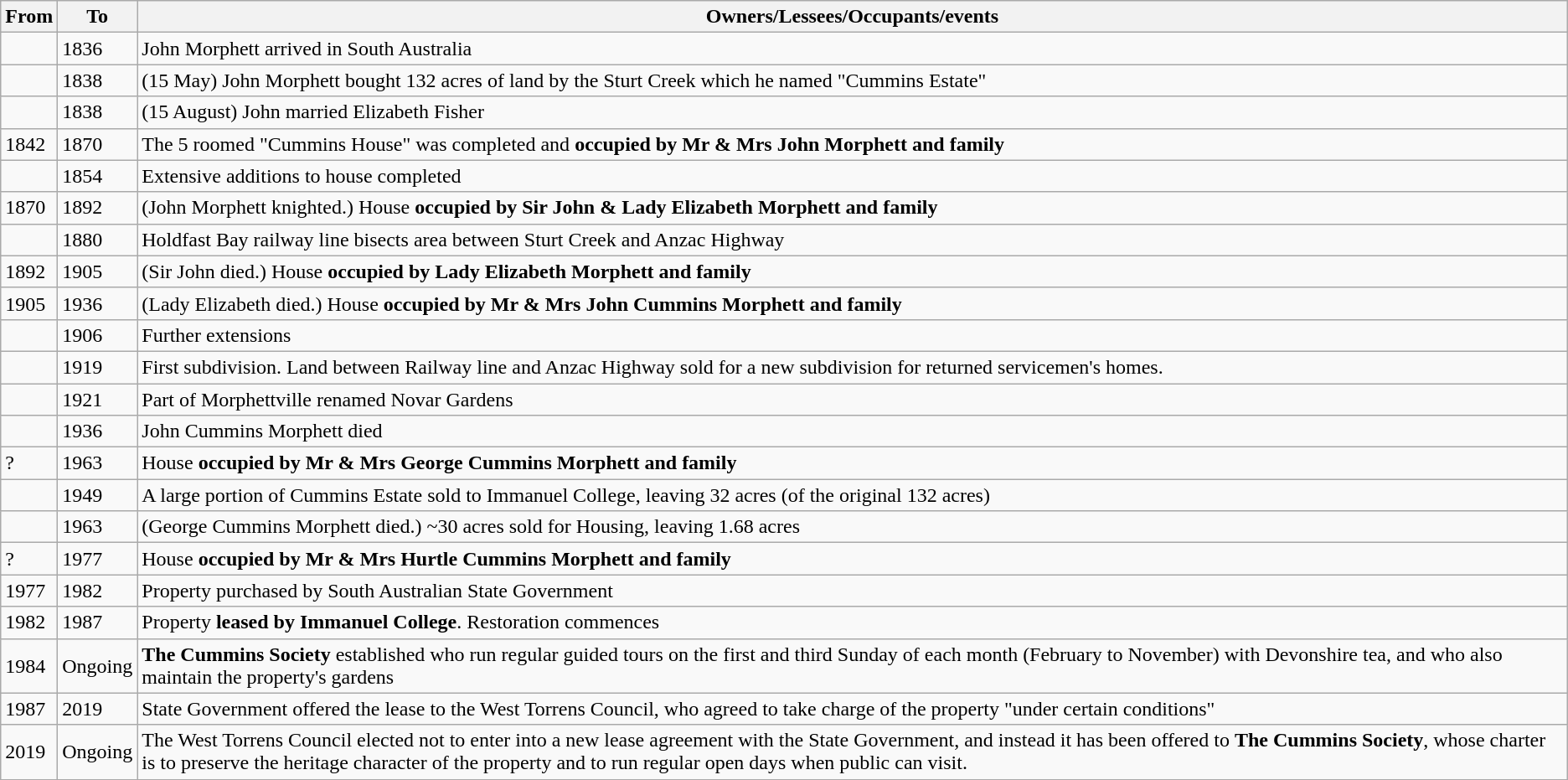<table class=wikitable>
<tr>
<th>From</th>
<th>To</th>
<th>Owners/Lessees/Occupants/events</th>
</tr>
<tr>
<td></td>
<td>1836</td>
<td>John Morphett arrived in South Australia</td>
</tr>
<tr>
<td></td>
<td>1838</td>
<td>(15 May) John Morphett bought 132 acres of land by the Sturt Creek which he named "Cummins Estate"</td>
</tr>
<tr>
<td></td>
<td>1838</td>
<td>(15 August) John married Elizabeth Fisher</td>
</tr>
<tr>
<td>1842</td>
<td>1870</td>
<td>The 5 roomed "Cummins House" was completed and <strong>occupied by Mr & Mrs John Morphett and family</strong></td>
</tr>
<tr>
<td></td>
<td>1854</td>
<td>Extensive additions to house completed</td>
</tr>
<tr>
<td>1870</td>
<td>1892</td>
<td>(John Morphett knighted.) House <strong>occupied by Sir John & Lady Elizabeth Morphett and family</strong></td>
</tr>
<tr>
<td></td>
<td>1880</td>
<td>Holdfast Bay railway line bisects area between Sturt Creek and Anzac Highway</td>
</tr>
<tr>
<td>1892</td>
<td>1905</td>
<td>(Sir John died.) House <strong>occupied by Lady Elizabeth Morphett and family</strong></td>
</tr>
<tr>
<td>1905</td>
<td>1936</td>
<td>(Lady Elizabeth died.) House <strong>occupied by Mr & Mrs John Cummins Morphett and family</strong></td>
</tr>
<tr>
<td></td>
<td>1906</td>
<td>Further extensions</td>
</tr>
<tr>
<td></td>
<td>1919</td>
<td>First subdivision. Land between Railway line and Anzac Highway sold for a new subdivision for returned servicemen's homes.</td>
</tr>
<tr>
<td></td>
<td>1921</td>
<td>Part of Morphettville renamed Novar Gardens</td>
</tr>
<tr>
<td></td>
<td>1936</td>
<td>John Cummins Morphett died</td>
</tr>
<tr>
<td>?</td>
<td>1963</td>
<td>House <strong>occupied by Mr & Mrs George Cummins Morphett and family</strong></td>
</tr>
<tr>
<td></td>
<td>1949</td>
<td>A large portion of Cummins Estate sold to Immanuel College, leaving 32 acres (of the original 132 acres)</td>
</tr>
<tr>
<td></td>
<td>1963</td>
<td>(George Cummins Morphett died.) ~30 acres sold for Housing, leaving 1.68 acres</td>
</tr>
<tr>
<td>?</td>
<td>1977</td>
<td>House <strong>occupied by Mr & Mrs Hurtle Cummins Morphett and family</strong></td>
</tr>
<tr>
<td>1977</td>
<td>1982</td>
<td>Property purchased by South Australian State Government</td>
</tr>
<tr>
<td>1982</td>
<td>1987</td>
<td>Property <strong>leased by Immanuel College</strong>. Restoration commences</td>
</tr>
<tr>
<td>1984</td>
<td>Ongoing</td>
<td><strong>The Cummins Society</strong> established who run regular guided tours on the first and third Sunday of each month (February to November) with Devonshire tea, and who also maintain the property's gardens</td>
</tr>
<tr>
<td>1987</td>
<td>2019</td>
<td>State Government offered the lease to the West Torrens Council, who agreed to take charge of the property "under certain conditions"</td>
</tr>
<tr>
<td>2019</td>
<td>Ongoing</td>
<td>The West Torrens Council elected not to enter into a new lease agreement with the State Government, and instead it has been offered to <strong>The Cummins Society</strong>, whose charter is to preserve the heritage character of the property and to run regular open days when public can visit.</td>
</tr>
</table>
